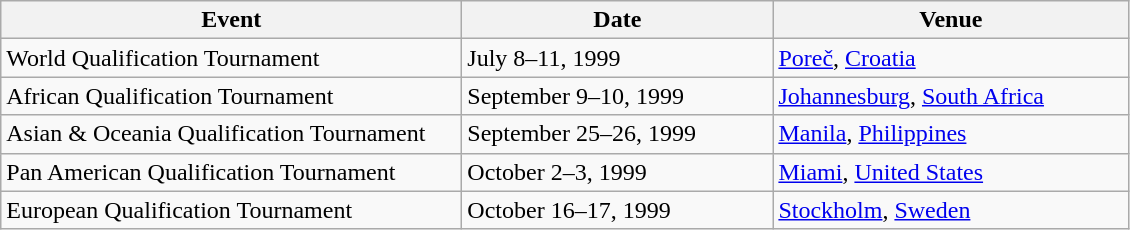<table class=wikitable>
<tr>
<th width=300>Event</th>
<th width=200>Date</th>
<th width=230>Venue</th>
</tr>
<tr>
<td>World Qualification Tournament</td>
<td>July 8–11, 1999</td>
<td> <a href='#'>Poreč</a>, <a href='#'>Croatia</a></td>
</tr>
<tr>
<td>African Qualification Tournament</td>
<td>September 9–10, 1999</td>
<td> <a href='#'>Johannesburg</a>, <a href='#'>South Africa</a></td>
</tr>
<tr>
<td>Asian & Oceania Qualification Tournament</td>
<td>September 25–26, 1999</td>
<td> <a href='#'>Manila</a>, <a href='#'>Philippines</a></td>
</tr>
<tr>
<td>Pan American Qualification Tournament</td>
<td>October 2–3, 1999</td>
<td> <a href='#'>Miami</a>, <a href='#'>United States</a></td>
</tr>
<tr>
<td>European Qualification Tournament</td>
<td>October 16–17, 1999</td>
<td> <a href='#'>Stockholm</a>, <a href='#'>Sweden</a></td>
</tr>
</table>
